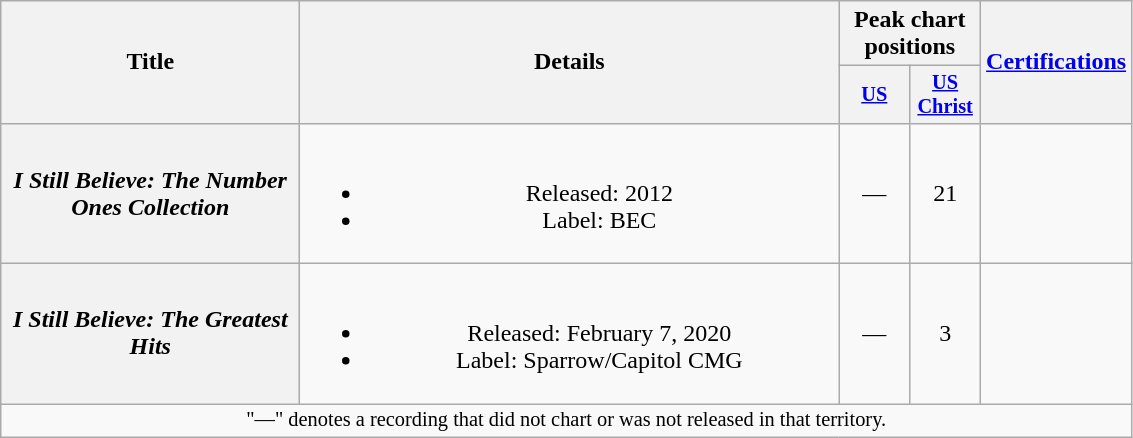<table class="wikitable plainrowheaders" style="text-align:center;">
<tr>
<th scope="col" rowspan="2" style="width:12em;">Title</th>
<th scope="col" rowspan="2" style="width:22em;">Details</th>
<th colspan="2">Peak chart positions</th>
<th rowspan="2"><a href='#'>Certifications</a></th>
</tr>
<tr>
<th scope="col" style="width:3em;font-size:85%;"><a href='#'>US</a><br></th>
<th scope="col" style="width:3em;font-size:85%;"><a href='#'>US<br>Christ</a><br></th>
</tr>
<tr>
<th scope="row"><em>I Still Believe: The Number Ones Collection</em></th>
<td><br><ul><li>Released: 2012</li><li>Label: BEC</li></ul></td>
<td>—</td>
<td>21</td>
<td></td>
</tr>
<tr>
<th scope="row"><em>I Still Believe: The Greatest Hits</em></th>
<td><br><ul><li>Released: February 7, 2020</li><li>Label: Sparrow/Capitol CMG</li></ul></td>
<td>—</td>
<td>3</td>
<td></td>
</tr>
<tr>
<td colspan="14" style="font-size:85%">"—" denotes a recording that did not chart or was not released in that territory.</td>
</tr>
</table>
